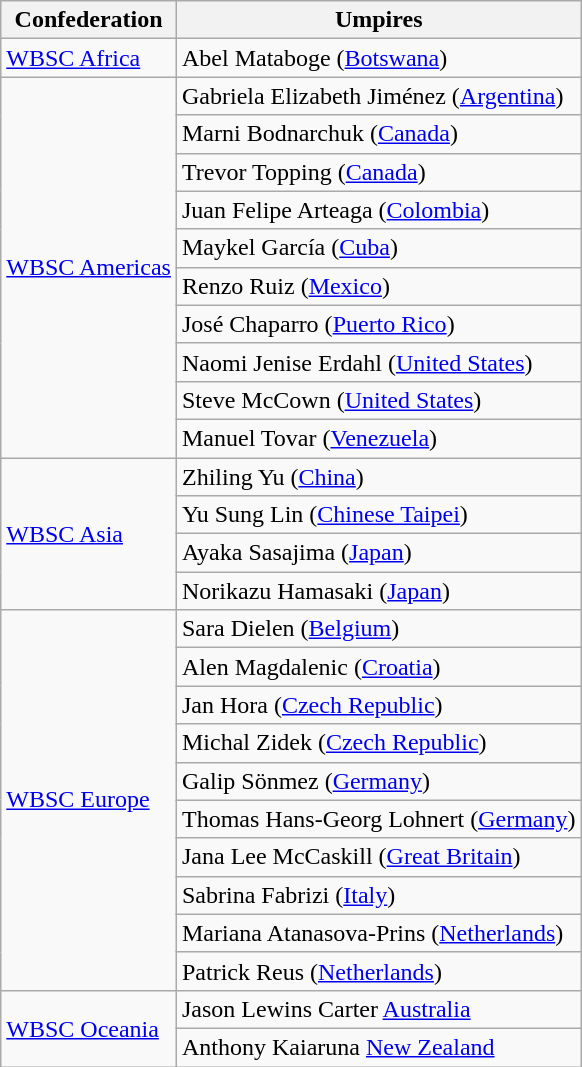<table class="wikitable">
<tr>
<th>Confederation</th>
<th>Umpires</th>
</tr>
<tr>
<td rowspan="1"><a href='#'>WBSC Africa</a></td>
<td>Abel Mataboge (<a href='#'>Botswana</a>)</td>
</tr>
<tr>
<td rowspan="10"><a href='#'>WBSC Americas</a></td>
<td>Gabriela Elizabeth Jiménez (<a href='#'>Argentina</a>)</td>
</tr>
<tr>
<td>Marni Bodnarchuk (<a href='#'>Canada</a>)</td>
</tr>
<tr>
<td>Trevor Topping (<a href='#'>Canada</a>)</td>
</tr>
<tr>
<td>Juan Felipe Arteaga (<a href='#'>Colombia</a>)</td>
</tr>
<tr>
<td>Maykel García (<a href='#'>Cuba</a>)</td>
</tr>
<tr>
<td>Renzo Ruiz (<a href='#'>Mexico</a>)</td>
</tr>
<tr>
<td>José Chaparro (<a href='#'>Puerto Rico</a>)</td>
</tr>
<tr>
<td>Naomi Jenise Erdahl (<a href='#'>United States</a>)</td>
</tr>
<tr>
<td>Steve McCown (<a href='#'>United States</a>)</td>
</tr>
<tr>
<td>Manuel Tovar (<a href='#'>Venezuela</a>)</td>
</tr>
<tr>
<td rowspan="4"><a href='#'>WBSC Asia</a></td>
<td>Zhiling Yu (<a href='#'>China</a>)</td>
</tr>
<tr>
<td>Yu Sung Lin (<a href='#'>Chinese Taipei</a>)</td>
</tr>
<tr>
<td>Ayaka Sasajima (<a href='#'>Japan</a>)</td>
</tr>
<tr>
<td>Norikazu Hamasaki (<a href='#'>Japan</a>)</td>
</tr>
<tr>
<td rowspan="10"><a href='#'>WBSC Europe</a></td>
<td>Sara Dielen (<a href='#'>Belgium</a>)</td>
</tr>
<tr>
<td>Alen Magdalenic (<a href='#'>Croatia</a>)</td>
</tr>
<tr>
<td>Jan Hora (<a href='#'>Czech Republic</a>)</td>
</tr>
<tr>
<td>Michal Zidek (<a href='#'>Czech Republic</a>)</td>
</tr>
<tr>
<td>Galip Sönmez (<a href='#'>Germany</a>)</td>
</tr>
<tr>
<td>Thomas Hans-Georg Lohnert (<a href='#'>Germany</a>)</td>
</tr>
<tr>
<td>Jana Lee McCaskill (<a href='#'>Great Britain</a>)</td>
</tr>
<tr>
<td>Sabrina Fabrizi (<a href='#'>Italy</a>)</td>
</tr>
<tr>
<td>Mariana Atanasova-Prins (<a href='#'>Netherlands</a>)</td>
</tr>
<tr>
<td>Patrick Reus (<a href='#'>Netherlands</a>)</td>
</tr>
<tr>
<td rowspan="2"><a href='#'>WBSC Oceania</a></td>
<td>Jason Lewins Carter <a href='#'>Australia</a></td>
</tr>
<tr>
<td>Anthony Kaiaruna <a href='#'>New Zealand</a></td>
</tr>
</table>
